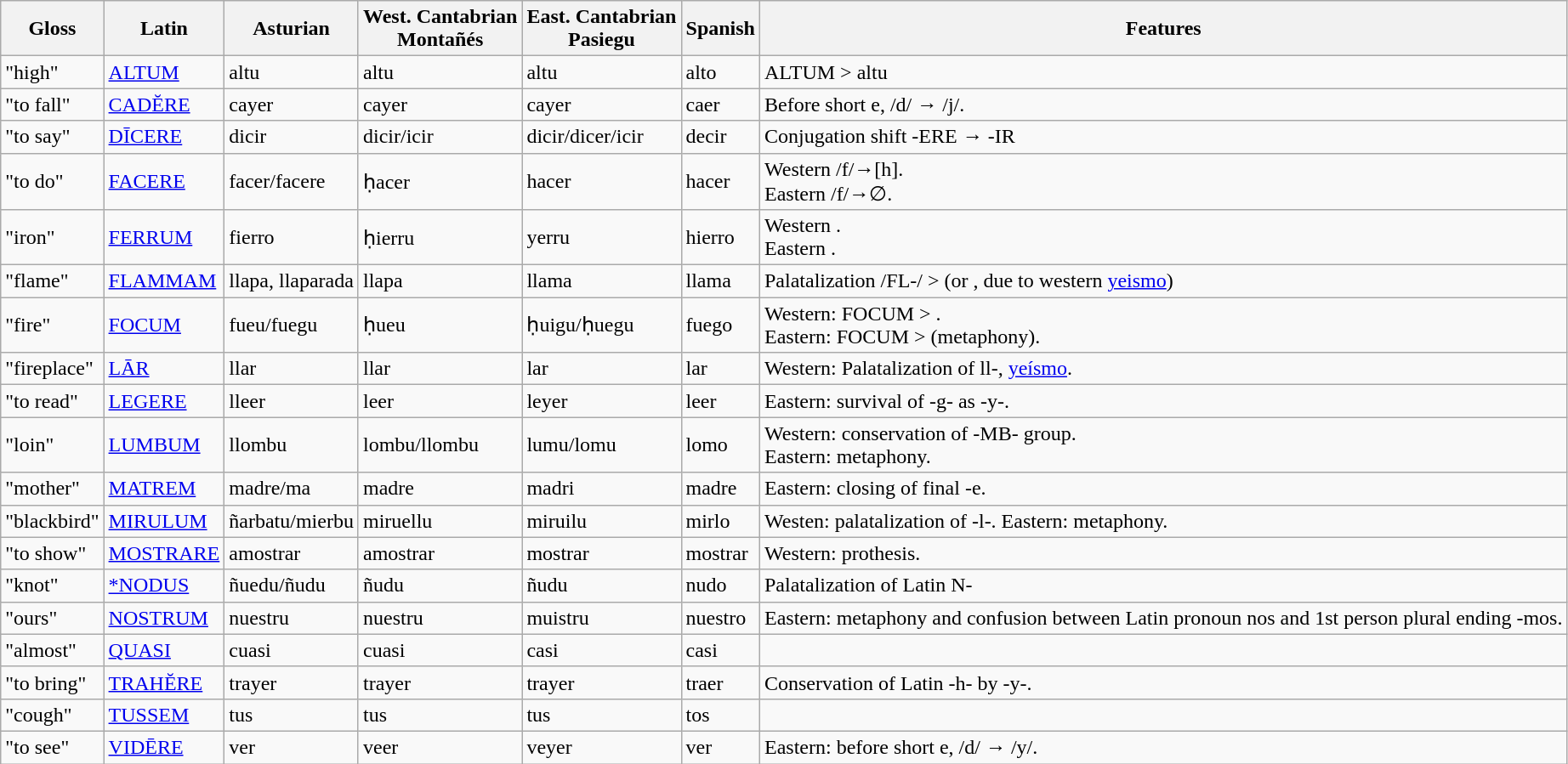<table class="wikitable" align="center">
<tr>
<th>Gloss</th>
<th>Latin</th>
<th>Asturian</th>
<th>West. Cantabrian<br><span>Montañés</span></th>
<th>East. Cantabrian<br><span>Pasiegu</span></th>
<th>Spanish</th>
<th>Features</th>
</tr>
<tr>
<td>"high"</td>
<td><a href='#'>ALTUM</a></td>
<td>altu</td>
<td>altu</td>
<td>altu</td>
<td>alto</td>
<td>ALTUM > altu</td>
</tr>
<tr>
<td>"to fall"</td>
<td><a href='#'>CADĔRE</a> </td>
<td>cayer</td>
<td>cayer</td>
<td>cayer</td>
<td>caer</td>
<td>Before short e, /d/ → /j/.</td>
</tr>
<tr>
<td>"to say"</td>
<td><a href='#'>DĪCERE</a></td>
<td>dicir</td>
<td>dicir/icir</td>
<td>dicir/dicer/icir</td>
<td>decir</td>
<td>Conjugation shift -ERE → -IR</td>
</tr>
<tr>
<td>"to do"</td>
<td><a href='#'>FACERE</a></td>
<td>facer/facere</td>
<td>ḥacer </td>
<td>hacer </td>
<td>hacer</td>
<td>Western /f/→[h].<br>Eastern /f/→∅.</td>
</tr>
<tr>
<td>"iron"</td>
<td><a href='#'>FERRUM</a></td>
<td>fierro</td>
<td>ḥierru</td>
<td>yerru</td>
<td>hierro</td>
<td>Western .<br>Eastern .</td>
</tr>
<tr>
<td>"flame"</td>
<td><a href='#'>FLAMMAM</a></td>
<td>llapa, llaparada</td>
<td>llapa </td>
<td>llama </td>
<td>llama</td>
<td>Palatalization /FL-/ >  (or , due to western <a href='#'>yeismo</a>)</td>
</tr>
<tr>
<td>"fire"</td>
<td><a href='#'>FOCUM</a></td>
<td>fueu/fuegu</td>
<td>ḥueu</td>
<td>ḥuigu/ḥuegu </td>
<td>fuego</td>
<td>Western: FOCUM > . <br>Eastern:  FOCUM >  (metaphony).</td>
</tr>
<tr>
<td>"fireplace"</td>
<td><a href='#'>LĀR</a></td>
<td>llar</td>
<td>llar </td>
<td>lar </td>
<td>lar</td>
<td>Western: Palatalization of ll-, <a href='#'>yeísmo</a>.</td>
</tr>
<tr>
<td>"to read"</td>
<td><a href='#'>LEGERE</a></td>
<td>lleer</td>
<td>leer</td>
<td>leyer </td>
<td>leer</td>
<td>Eastern: survival of -g- as -y-.</td>
</tr>
<tr>
<td>"loin"</td>
<td><a href='#'>LUMBUM</a> </td>
<td>llombu</td>
<td>lombu/llombu</td>
<td>lumu/lomu </td>
<td>lomo</td>
<td>Western: conservation of -MB- group. <br>Eastern: metaphony.</td>
</tr>
<tr>
<td>"mother"</td>
<td><a href='#'>MATREM</a></td>
<td>madre/ma</td>
<td>madre</td>
<td>madri</td>
<td>madre</td>
<td>Eastern: closing of final -e.</td>
</tr>
<tr>
<td>"blackbird"</td>
<td><a href='#'>MIRULUM</a></td>
<td>ñarbatu/mierbu</td>
<td>miruellu</td>
<td>miruilu </td>
<td>mirlo</td>
<td>Westen: palatalization of -l-. Eastern: metaphony.</td>
</tr>
<tr>
<td>"to show"</td>
<td><a href='#'>MOSTRARE</a></td>
<td>amostrar</td>
<td>amostrar  </td>
<td>mostrar</td>
<td>mostrar</td>
<td>Western: prothesis.</td>
</tr>
<tr>
<td>"knot"</td>
<td><a href='#'>*NODUS</a></td>
<td>ñuedu/ñudu</td>
<td>ñudu</td>
<td>ñudu</td>
<td>nudo</td>
<td>Palatalization of Latin N-</td>
</tr>
<tr>
<td>"ours"</td>
<td><a href='#'>NOSTRUM</a></td>
<td>nuestru</td>
<td>nuestru</td>
<td>muistru </td>
<td>nuestro</td>
<td>Eastern: metaphony and confusion between Latin pronoun nos and 1st person plural ending -mos.</td>
</tr>
<tr>
<td>"almost"</td>
<td><a href='#'>QUASI</a></td>
<td>cuasi</td>
<td>cuasi</td>
<td>casi</td>
<td>casi</td>
<td></td>
</tr>
<tr>
<td>"to bring"</td>
<td><a href='#'>TRAHĔRE</a></td>
<td>trayer</td>
<td>trayer</td>
<td>trayer</td>
<td>traer</td>
<td>Conservation of Latin -h- by -y-.</td>
</tr>
<tr>
<td>"cough"</td>
<td><a href='#'>TUSSEM</a></td>
<td>tus</td>
<td>tus</td>
<td>tus</td>
<td>tos</td>
<td></td>
</tr>
<tr>
<td>"to see"</td>
<td><a href='#'>VIDĒRE</a></td>
<td>ver</td>
<td>veer</td>
<td>veyer </td>
<td>ver</td>
<td>Eastern: before short e, /d/ → /y/.</td>
</tr>
</table>
